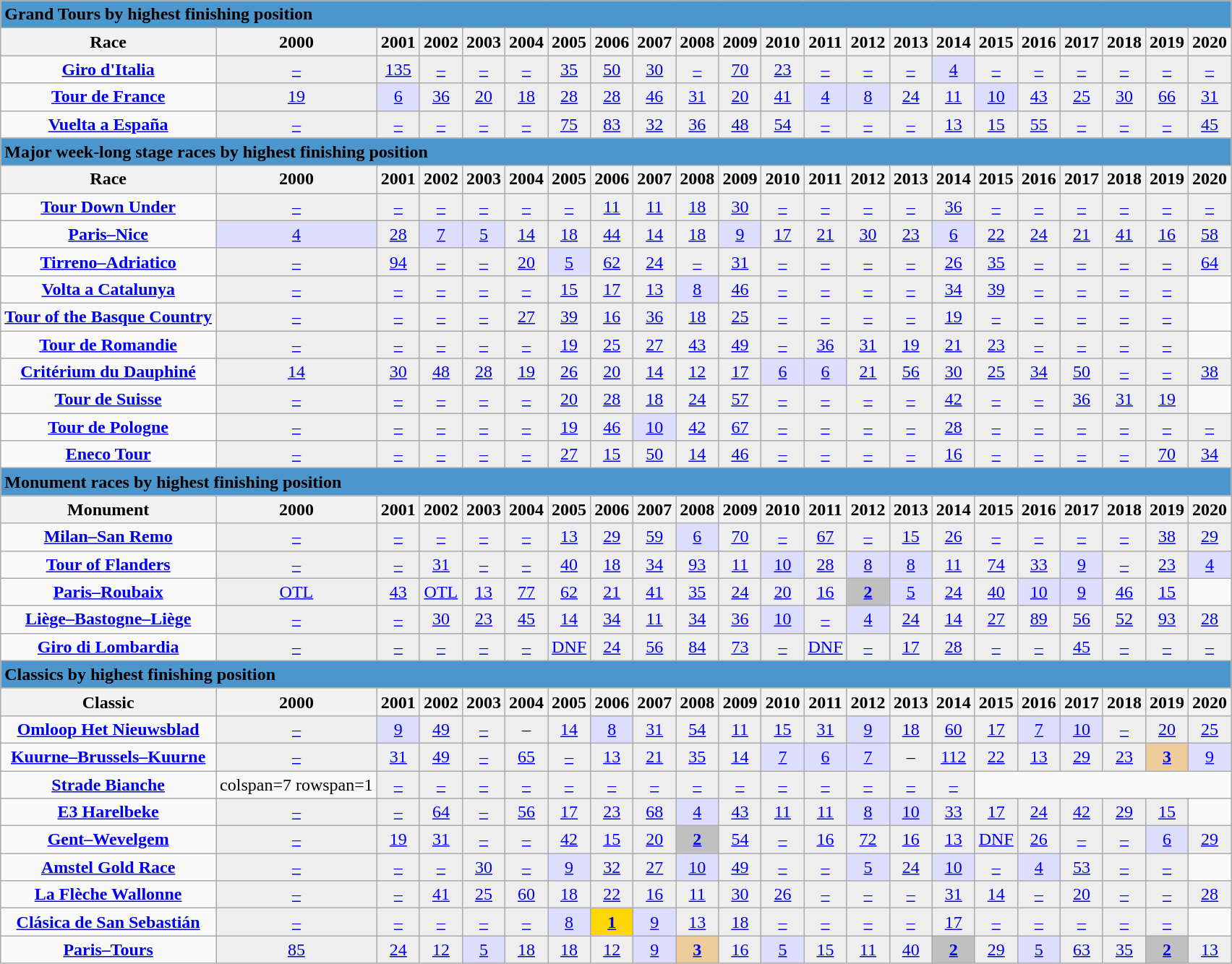<table class="wikitable">
<tr style="background:#eee;">
<td style="background:#4B96CD;" colspan=25><strong>Grand Tours by highest finishing position</strong></td>
</tr>
<tr>
<th>Race</th>
<th>2000</th>
<th>2001</th>
<th>2002</th>
<th>2003</th>
<th>2004</th>
<th>2005</th>
<th>2006</th>
<th>2007</th>
<th>2008</th>
<th>2009</th>
<th>2010</th>
<th>2011</th>
<th>2012</th>
<th>2013</th>
<th>2014</th>
<th>2015</th>
<th>2016</th>
<th>2017</th>
<th>2018</th>
<th>2019</th>
<th>2020</th>
</tr>
<tr align="center">
<td style="text-align:center;"><strong><a href='#'>Giro d'Italia</a></strong></td>
<td style="background:#eee;"><a href='#'>–</a></td>
<td style="background:#eee;"><a href='#'>135</a></td>
<td style="background:#eee;"><a href='#'>–</a></td>
<td style="background:#eee;"><a href='#'>–</a></td>
<td style="background:#eee;"><a href='#'>–</a></td>
<td style="background:#eee;"><a href='#'>35</a></td>
<td style="background:#eee;"><a href='#'>50</a></td>
<td style="background:#eee;"><a href='#'>30</a></td>
<td style="background:#eee;"><a href='#'>–</a></td>
<td style="background:#eee;"><a href='#'>70</a></td>
<td style="background:#eee;"><a href='#'>23</a></td>
<td style="background:#eee;"><a href='#'>–</a></td>
<td style="background:#eee;"><a href='#'>–</a></td>
<td style="background:#eee;"><a href='#'>–</a></td>
<td style="background:#ddf;"><a href='#'>4</a></td>
<td style="background:#eee;"><a href='#'>–</a></td>
<td style="background:#eee;"><a href='#'>–</a></td>
<td style="background:#eee;"><a href='#'>–</a></td>
<td style="background:#eee;"><a href='#'>–</a></td>
<td style="background:#eee;"><a href='#'>–</a></td>
<td style="background:#eee;"><a href='#'>–</a></td>
</tr>
<tr align="center">
<td style="text-align:center;"><strong><a href='#'>Tour de France</a></strong></td>
<td style="background:#eee;"><a href='#'>19</a></td>
<td style="background:#ddf;"><a href='#'>6</a></td>
<td style="background:#eee;"><a href='#'>36</a></td>
<td style="background:#eee;"><a href='#'>20</a></td>
<td style="background:#eee;"><a href='#'>18</a></td>
<td style="background:#eee;"><a href='#'>28</a></td>
<td style="background:#eee;"><a href='#'>28</a></td>
<td style="background:#eee;"><a href='#'>46</a></td>
<td style="background:#eee;"><a href='#'>31</a></td>
<td style="background:#eee;"><a href='#'>20</a></td>
<td style="background:#eee;"><a href='#'>41</a></td>
<td style="background:#ddf;"><a href='#'>4</a></td>
<td style="background:#ddf;"><a href='#'>8</a></td>
<td style="background:#eee;"><a href='#'>24</a></td>
<td style="background:#eee;"><a href='#'>11</a></td>
<td style="background:#ddf;"><a href='#'>10</a></td>
<td style="background:#eee;"><a href='#'>43</a></td>
<td style="background:#eee;"><a href='#'>25</a></td>
<td style="background:#eee;"><a href='#'>30</a></td>
<td style="background:#eee;"><a href='#'>66</a></td>
<td style="background:#eee;"><a href='#'>31</a></td>
</tr>
<tr align="center">
<td style="text-align:center;"><strong><a href='#'>Vuelta a España</a></strong></td>
<td style="background:#eee;"><a href='#'>–</a></td>
<td style="background:#eee;"><a href='#'>–</a></td>
<td style="background:#eee;"><a href='#'>–</a></td>
<td style="background:#eee;"><a href='#'>–</a></td>
<td style="background:#eee;"><a href='#'>–</a></td>
<td style="background:#eee;"><a href='#'>75</a></td>
<td style="background:#eee;"><a href='#'>83</a></td>
<td style="background:#eee;"><a href='#'>32</a></td>
<td style="background:#eee;"><a href='#'>36</a></td>
<td style="background:#eee;"><a href='#'>48</a></td>
<td style="background:#eee;"><a href='#'>54</a></td>
<td style="background:#eee;"><a href='#'>–</a></td>
<td style="background:#eee;"><a href='#'>–</a></td>
<td style="background:#eee;"><a href='#'>–</a></td>
<td style="background:#eee;"><a href='#'>13</a></td>
<td style="background:#eee;"><a href='#'>15</a></td>
<td style="background:#eee;"><a href='#'>55</a></td>
<td style="background:#eee;"><a href='#'>–</a></td>
<td style="background:#eee;"><a href='#'>–</a></td>
<td style="background:#eee;"><a href='#'>–</a></td>
<td style="background:#eee;"><a href='#'>45</a></td>
</tr>
<tr>
<td style="background:#4B96CD;" colspan=25><strong>Major week-long stage races by highest finishing position</strong></td>
</tr>
<tr>
<th>Race</th>
<th>2000</th>
<th>2001</th>
<th>2002</th>
<th>2003</th>
<th>2004</th>
<th>2005</th>
<th>2006</th>
<th>2007</th>
<th>2008</th>
<th>2009</th>
<th>2010</th>
<th>2011</th>
<th>2012</th>
<th>2013</th>
<th>2014</th>
<th>2015</th>
<th>2016</th>
<th>2017</th>
<th>2018</th>
<th>2019</th>
<th>2020</th>
</tr>
<tr align="center">
<td style="text-align:center;"><strong><a href='#'>Tour Down Under</a></strong></td>
<td style="background:#eee;"><a href='#'>–</a></td>
<td style="background:#eee;"><a href='#'>–</a></td>
<td style="background:#eee;"><a href='#'>–</a></td>
<td style="background:#eee;"><a href='#'>–</a></td>
<td style="background:#eee;"><a href='#'>–</a></td>
<td style="background:#eee;"><a href='#'>–</a></td>
<td style="background:#eee;"><a href='#'>11</a></td>
<td style="background:#eee;"><a href='#'>11</a></td>
<td style="background:#eee;"><a href='#'>18</a></td>
<td style="background:#eee;"><a href='#'>30</a></td>
<td style="background:#eee;"><a href='#'>–</a></td>
<td style="background:#eee;"><a href='#'>–</a></td>
<td style="background:#eee;"><a href='#'>–</a></td>
<td style="background:#eee;"><a href='#'>–</a></td>
<td style="background:#eee;"><a href='#'>36</a></td>
<td style="background:#eee;"><a href='#'>–</a></td>
<td style="background:#eee;"><a href='#'>–</a></td>
<td style="background:#eee;"><a href='#'>–</a></td>
<td style="background:#eee;"><a href='#'>–</a></td>
<td style="background:#eee;"><a href='#'>–</a></td>
<td style="background:#eee;"><a href='#'>–</a></td>
</tr>
<tr align="center">
<td style="text-align:center;"><strong><a href='#'>Paris–Nice</a></strong></td>
<td style="background:#ddf;"><a href='#'>4</a></td>
<td style="background:#eee;"><a href='#'>28</a></td>
<td style="background:#ddf;"><a href='#'>7</a></td>
<td style="background:#ddf;"><a href='#'>5</a></td>
<td style="background:#eee;"><a href='#'>14</a></td>
<td style="background:#eee;"><a href='#'>18</a></td>
<td style="background:#eee;"><a href='#'>44</a></td>
<td style="background:#eee;"><a href='#'>14</a></td>
<td style="background:#eee;"><a href='#'>18</a></td>
<td style="background:#ddf;"><a href='#'>9</a></td>
<td style="background:#eee;"><a href='#'>17</a></td>
<td style="background:#eee;"><a href='#'>21</a></td>
<td style="background:#eee;"><a href='#'>30</a></td>
<td style="background:#eee;"><a href='#'>23</a></td>
<td style="background:#ddf;"><a href='#'>6</a></td>
<td style="background:#eee;"><a href='#'>22</a></td>
<td style="background:#eee;"><a href='#'>24</a></td>
<td style="background:#eee;"><a href='#'>21</a></td>
<td style="background:#eee;"><a href='#'>41</a></td>
<td style="background:#eee;"><a href='#'>16</a></td>
<td style="background:#eee;"><a href='#'>58</a></td>
</tr>
<tr align="center">
<td style="text-align:center;"><strong><a href='#'>Tirreno–Adriatico</a></strong></td>
<td style="background:#eee;"><a href='#'>–</a></td>
<td style="background:#eee;"><a href='#'>94</a></td>
<td style="background:#eee;"><a href='#'>–</a></td>
<td style="background:#eee;"><a href='#'>–</a></td>
<td style="background:#eee;"><a href='#'>20</a></td>
<td style="background:#ddf;"><a href='#'>5</a></td>
<td style="background:#eee;"><a href='#'>62</a></td>
<td style="background:#eee;"><a href='#'>24</a></td>
<td style="background:#eee;"><a href='#'>–</a></td>
<td style="background:#eee;"><a href='#'>31</a></td>
<td style="background:#eee;"><a href='#'>–</a></td>
<td style="background:#eee;"><a href='#'>–</a></td>
<td style="background:#eee;"><a href='#'>–</a></td>
<td style="background:#eee;"><a href='#'>–</a></td>
<td style="background:#eee;"><a href='#'>26</a></td>
<td style="background:#eee;"><a href='#'>35</a></td>
<td style="background:#eee;"><a href='#'>–</a></td>
<td style="background:#eee;"><a href='#'>–</a></td>
<td style="background:#eee;"><a href='#'>–</a></td>
<td style="background:#eee;"><a href='#'>–</a></td>
<td style="background:#eee;"><a href='#'>64</a></td>
</tr>
<tr align="center">
<td style="text-align:center;"><strong><a href='#'>Volta a Catalunya</a></strong></td>
<td style="background:#eee;"><a href='#'>–</a></td>
<td style="background:#eee;"><a href='#'>–</a></td>
<td style="background:#eee;"><a href='#'>–</a></td>
<td style="background:#eee;"><a href='#'>–</a></td>
<td style="background:#eee;"><a href='#'>–</a></td>
<td style="background:#eee;"><a href='#'>15</a></td>
<td style="background:#eee;"><a href='#'>17</a></td>
<td style="background:#eee;"><a href='#'>13</a></td>
<td style="background:#ddf;"><a href='#'>8</a></td>
<td style="background:#eee;"><a href='#'>46</a></td>
<td style="background:#eee;"><a href='#'>–</a></td>
<td style="background:#eee;"><a href='#'>–</a></td>
<td style="background:#eee;"><a href='#'>–</a></td>
<td style="background:#eee;"><a href='#'>–</a></td>
<td style="background:#eee;"><a href='#'>34</a></td>
<td style="background:#eee;"><a href='#'>39</a></td>
<td style="background:#eee;"><a href='#'>–</a></td>
<td style="background:#eee;"><a href='#'>–</a></td>
<td style="background:#eee;"><a href='#'>–</a></td>
<td style="background:#eee;"><a href='#'>–</a></td>
<td></td>
</tr>
<tr align="center">
<td style="text-align:center;"><strong><a href='#'>Tour of the Basque Country</a></strong></td>
<td style="background:#eee;"><a href='#'>–</a></td>
<td style="background:#eee;"><a href='#'>–</a></td>
<td style="background:#eee;"><a href='#'>–</a></td>
<td style="background:#eee;"><a href='#'>–</a></td>
<td style="background:#eee;"><a href='#'>27</a></td>
<td style="background:#eee;"><a href='#'>39</a></td>
<td style="background:#eee;"><a href='#'>16</a></td>
<td style="background:#eee;"><a href='#'>36</a></td>
<td style="background:#eee;"><a href='#'>18</a></td>
<td style="background:#eee;"><a href='#'>25</a></td>
<td style="background:#eee;"><a href='#'>–</a></td>
<td style="background:#eee;"><a href='#'>–</a></td>
<td style="background:#eee;"><a href='#'>–</a></td>
<td style="background:#eee;"><a href='#'>–</a></td>
<td style="background:#eee;"><a href='#'>19</a></td>
<td style="background:#eee;"><a href='#'>–</a></td>
<td style="background:#eee;"><a href='#'>–</a></td>
<td style="background:#eee;"><a href='#'>–</a></td>
<td style="background:#eee;"><a href='#'>–</a></td>
<td style="background:#eee;"><a href='#'>–</a></td>
<td></td>
</tr>
<tr align="center">
<td style="text-align:center;"><strong><a href='#'>Tour de Romandie</a></strong></td>
<td style="background:#eee;"><a href='#'>–</a></td>
<td style="background:#eee;"><a href='#'>–</a></td>
<td style="background:#eee;"><a href='#'>–</a></td>
<td style="background:#eee;"><a href='#'>–</a></td>
<td style="background:#eee;"><a href='#'>–</a></td>
<td style="background:#eee;"><a href='#'>19</a></td>
<td style="background:#eee;"><a href='#'>25</a></td>
<td style="background:#eee;"><a href='#'>27</a></td>
<td style="background:#eee;"><a href='#'>43</a></td>
<td style="background:#eee;"><a href='#'>49</a></td>
<td style="background:#eee;"><a href='#'>–</a></td>
<td style="background:#eee;"><a href='#'>36</a></td>
<td style="background:#eee;"><a href='#'>31</a></td>
<td style="background:#eee;"><a href='#'>19</a></td>
<td style="background:#eee;"><a href='#'>21</a></td>
<td style="background:#eee;"><a href='#'>23</a></td>
<td style="background:#eee;"><a href='#'>–</a></td>
<td style="background:#eee;"><a href='#'>–</a></td>
<td style="background:#eee;"><a href='#'>–</a></td>
<td style="background:#eee;"><a href='#'>–</a></td>
<td></td>
</tr>
<tr align="center">
<td style="text-align:center;"><strong><a href='#'>Critérium du Dauphiné</a></strong></td>
<td style="background:#eee;"><a href='#'>14</a></td>
<td style="background:#eee;"><a href='#'>30</a></td>
<td style="background:#eee;"><a href='#'>48</a></td>
<td style="background:#eee;"><a href='#'>28</a></td>
<td style="background:#eee;"><a href='#'>19</a></td>
<td style="background:#eee;"><a href='#'>26</a></td>
<td style="background:#eee;"><a href='#'>20</a></td>
<td style="background:#eee;"><a href='#'>14</a></td>
<td style="background:#eee;"><a href='#'>12</a></td>
<td style="background:#eee;"><a href='#'>17</a></td>
<td style="background:#ddf;"><a href='#'>6</a></td>
<td style="background:#ddf;"><a href='#'>6</a></td>
<td style="background:#eee;"><a href='#'>21</a></td>
<td style="background:#eee;"><a href='#'>56</a></td>
<td style="background:#eee;"><a href='#'>30</a></td>
<td style="background:#eee;"><a href='#'>25</a></td>
<td style="background:#eee;"><a href='#'>34</a></td>
<td style="background:#eee;"><a href='#'>50</a></td>
<td style="background:#eee;"><a href='#'>–</a></td>
<td style="background:#eee;"><a href='#'>–</a></td>
<td style="background:#eee;"><a href='#'>38</a></td>
</tr>
<tr align="center">
<td style="text-align:center;"><strong><a href='#'>Tour de Suisse</a></strong></td>
<td style="background:#eee;"><a href='#'>–</a></td>
<td style="background:#eee;"><a href='#'>–</a></td>
<td style="background:#eee;"><a href='#'>–</a></td>
<td style="background:#eee;"><a href='#'>–</a></td>
<td style="background:#eee;"><a href='#'>–</a></td>
<td style="background:#eee;"><a href='#'>20</a></td>
<td style="background:#eee;"><a href='#'>28</a></td>
<td style="background:#eee;"><a href='#'>18</a></td>
<td style="background:#eee;"><a href='#'>24</a></td>
<td style="background:#eee;"><a href='#'>57</a></td>
<td style="background:#eee;"><a href='#'>–</a></td>
<td style="background:#eee;"><a href='#'>–</a></td>
<td style="background:#eee;"><a href='#'>–</a></td>
<td style="background:#eee;"><a href='#'>–</a></td>
<td style="background:#eee;"><a href='#'>42</a></td>
<td style="background:#eee;"><a href='#'>–</a></td>
<td style="background:#eee;"><a href='#'>–</a></td>
<td style="background:#eee;"><a href='#'>36</a></td>
<td style="background:#eee;"><a href='#'>31</a></td>
<td style="background:#eee;"><a href='#'>19</a></td>
<td></td>
</tr>
<tr align="center">
<td style="text-align:center;"><strong><a href='#'>Tour de Pologne</a></strong></td>
<td style="background:#eee;"><a href='#'>–</a></td>
<td style="background:#eee;"><a href='#'>–</a></td>
<td style="background:#eee;"><a href='#'>–</a></td>
<td style="background:#eee;"><a href='#'>–</a></td>
<td style="background:#eee;"><a href='#'>–</a></td>
<td style="background:#eee;"><a href='#'>19</a></td>
<td style="background:#eee;"><a href='#'>46</a></td>
<td style="background:#ddf;"><a href='#'>10</a></td>
<td style="background:#eee;"><a href='#'>42</a></td>
<td style="background:#eee;"><a href='#'>67</a></td>
<td style="background:#eee;"><a href='#'>–</a></td>
<td style="background:#eee;"><a href='#'>–</a></td>
<td style="background:#eee;"><a href='#'>–</a></td>
<td style="background:#eee;"><a href='#'>–</a></td>
<td style="background:#eee;"><a href='#'>28</a></td>
<td style="background:#eee;"><a href='#'>–</a></td>
<td style="background:#eee;"><a href='#'>–</a></td>
<td style="background:#eee;"><a href='#'>–</a></td>
<td style="background:#eee;"><a href='#'>–</a></td>
<td style="background:#eee;"><a href='#'>–</a></td>
<td style="background:#eee;"><a href='#'>–</a></td>
</tr>
<tr align="center">
<td style="text-align:center;"><strong><a href='#'>Eneco Tour</a></strong></td>
<td style="background:#eee;"><a href='#'>–</a></td>
<td style="background:#eee;"><a href='#'>–</a></td>
<td style="background:#eee;"><a href='#'>–</a></td>
<td style="background:#eee;"><a href='#'>–</a></td>
<td style="background:#eee;"><a href='#'>–</a></td>
<td style="background:#eee;"><a href='#'>27</a></td>
<td style="background:#eee;"><a href='#'>15</a></td>
<td style="background:#eee;"><a href='#'>50</a></td>
<td style="background:#eee;"><a href='#'>14</a></td>
<td style="background:#eee;"><a href='#'>46</a></td>
<td style="background:#eee;"><a href='#'>–</a></td>
<td style="background:#eee;"><a href='#'>–</a></td>
<td style="background:#eee;"><a href='#'>–</a></td>
<td style="background:#eee;"><a href='#'>–</a></td>
<td style="background:#eee;"><a href='#'>16</a></td>
<td style="background:#eee;"><a href='#'>–</a></td>
<td style="background:#eee;"><a href='#'>–</a></td>
<td style="background:#eee;"><a href='#'>–</a></td>
<td style="background:#eee;"><a href='#'>–</a></td>
<td style="background:#eee;"><a href='#'>70</a></td>
<td style="background:#eee;"><a href='#'>34</a></td>
</tr>
<tr>
<td style="background:#4B96CD;" colspan=25><strong>Monument races by highest finishing position</strong></td>
</tr>
<tr>
<th>Monument</th>
<th>2000</th>
<th>2001</th>
<th>2002</th>
<th>2003</th>
<th>2004</th>
<th>2005</th>
<th>2006</th>
<th>2007</th>
<th>2008</th>
<th>2009</th>
<th>2010</th>
<th>2011</th>
<th>2012</th>
<th>2013</th>
<th>2014</th>
<th>2015</th>
<th>2016</th>
<th>2017</th>
<th>2018</th>
<th>2019</th>
<th>2020</th>
</tr>
<tr align="center">
<td style="text-align:center;"><strong><a href='#'>Milan–San Remo</a></strong></td>
<td style="background:#eee;"><a href='#'>–</a></td>
<td style="background:#eee;"><a href='#'>–</a></td>
<td style="background:#eee;"><a href='#'>–</a></td>
<td style="background:#eee;"><a href='#'>–</a></td>
<td style="background:#eee;"><a href='#'>–</a></td>
<td style="background:#eee;"><a href='#'>13</a></td>
<td style="background:#eee;"><a href='#'>29</a></td>
<td style="background:#eee;"><a href='#'>59</a></td>
<td style="background:#ddf;"><a href='#'>6</a></td>
<td style="background:#eee;"><a href='#'>70</a></td>
<td style="background:#eee;"><a href='#'>–</a></td>
<td style="background:#eee;"><a href='#'>67</a></td>
<td style="background:#eee;"><a href='#'>–</a></td>
<td style="background:#eee;"><a href='#'>15</a></td>
<td style="background:#eee;"><a href='#'>26</a></td>
<td style="background:#eee;"><a href='#'>–</a></td>
<td style="background:#eee;"><a href='#'>–</a></td>
<td style="background:#eee;"><a href='#'>–</a></td>
<td style="background:#eee;"><a href='#'>–</a></td>
<td style="background:#eee;"><a href='#'>38</a></td>
<td style="background:#eee;"><a href='#'>29</a></td>
</tr>
<tr align="center">
<td style="text-align:center;"><strong><a href='#'>Tour of Flanders</a></strong></td>
<td style="background:#eee;"><a href='#'>–</a></td>
<td style="background:#eee;"><a href='#'>–</a></td>
<td style="background:#eee;"><a href='#'>31</a></td>
<td style="background:#eee;"><a href='#'>–</a></td>
<td style="background:#eee;"><a href='#'>–</a></td>
<td style="background:#eee;"><a href='#'>40</a></td>
<td style="background:#eee;"><a href='#'>18</a></td>
<td style="background:#eee;"><a href='#'>34</a></td>
<td style="background:#eee;"><a href='#'>93</a></td>
<td style="background:#eee;"><a href='#'>11</a></td>
<td style="background:#ddf;"><a href='#'>10</a></td>
<td style="background:#eee;"><a href='#'>28</a></td>
<td style="background:#ddf;"><a href='#'>8</a></td>
<td style="background:#ddf;"><a href='#'>8</a></td>
<td style="background:#eee;"><a href='#'>11</a></td>
<td style="background:#eee;"><a href='#'>74</a></td>
<td style="background:#eee;"><a href='#'>33</a></td>
<td style="background:#ddf;"><a href='#'>9</a></td>
<td style="background:#eee;"><a href='#'>–</a></td>
<td style="background:#eee;"><a href='#'>23</a></td>
<td style="background:#ddf;"><a href='#'>4</a></td>
</tr>
<tr align="center">
<td style="text-align:center;"><strong><a href='#'>Paris–Roubaix</a></strong></td>
<td style="background:#eee;"><a href='#'>OTL</a></td>
<td style="background:#eee;"><a href='#'>43</a></td>
<td style="background:#eee;"><a href='#'>OTL</a></td>
<td style="background:#eee;"><a href='#'>13</a></td>
<td style="background:#eee;"><a href='#'>77</a></td>
<td style="background:#eee;"><a href='#'>62</a></td>
<td style="background:#eee;"><a href='#'>21</a></td>
<td style="background:#eee;"><a href='#'>41</a></td>
<td style="background:#eee;"><a href='#'>35</a></td>
<td style="background:#eee;"><a href='#'>24</a></td>
<td style="background:#eee;"><a href='#'>20</a></td>
<td style="background:#eee;"><a href='#'>16</a></td>
<td style="background:silver;"><a href='#'><strong>2</strong></a></td>
<td style="background:#ddf;"><a href='#'>5</a></td>
<td style="background:#eee;"><a href='#'>24</a></td>
<td style="background:#eee;"><a href='#'>40</a></td>
<td style="background:#ddf;"><a href='#'>10</a></td>
<td style="background:#ddf;"><a href='#'>9</a></td>
<td style="background:#eee;"><a href='#'>46</a></td>
<td style="background:#eee;"><a href='#'>15</a></td>
<td></td>
</tr>
<tr align="center">
<td style="text-align:center;"><strong><a href='#'>Liège–Bastogne–Liège</a></strong></td>
<td style="background:#eee;"><a href='#'>–</a></td>
<td style="background:#eee;"><a href='#'>–</a></td>
<td style="background:#eee;"><a href='#'>30</a></td>
<td style="background:#eee;"><a href='#'>23</a></td>
<td style="background:#eee;"><a href='#'>45</a></td>
<td style="background:#eee;"><a href='#'>14</a></td>
<td style="background:#eee;"><a href='#'>34</a></td>
<td style="background:#eee;"><a href='#'>11</a></td>
<td style="background:#eee;"><a href='#'>34</a></td>
<td style="background:#eee;"><a href='#'>36</a></td>
<td style="background:#ddf;"><a href='#'>10</a></td>
<td style="background:#eee;"><a href='#'>–</a></td>
<td style="background:#ddf;"><a href='#'>4</a></td>
<td style="background:#eee;"><a href='#'>24</a></td>
<td style="background:#eee;"><a href='#'>14</a></td>
<td style="background:#eee;"><a href='#'>27</a></td>
<td style="background:#eee;"><a href='#'>89</a></td>
<td style="background:#eee;"><a href='#'>56</a></td>
<td style="background:#eee;"><a href='#'>52</a></td>
<td style="background:#eee;"><a href='#'>93</a></td>
<td style="background:#eee;"><a href='#'>28</a></td>
</tr>
<tr align="center">
<td style="text-align:center;"><strong><a href='#'>Giro di Lombardia</a></strong></td>
<td style="background:#eee;"><a href='#'>–</a></td>
<td style="background:#eee;"><a href='#'>–</a></td>
<td style="background:#eee;"><a href='#'>–</a></td>
<td style="background:#eee;"><a href='#'>–</a></td>
<td style="background:#eee;"><a href='#'>–</a></td>
<td style="background:#eee;"><a href='#'>DNF</a></td>
<td style="background:#eee;"><a href='#'>24</a></td>
<td style="background:#eee;"><a href='#'>56</a></td>
<td style="background:#eee;"><a href='#'>84</a></td>
<td style="background:#eee;"><a href='#'>73</a></td>
<td style="background:#eee;"><a href='#'>–</a></td>
<td style="background:#eee;"><a href='#'>DNF</a></td>
<td style="background:#eee;"><a href='#'>–</a></td>
<td style="background:#eee;"><a href='#'>17</a></td>
<td style="background:#eee;"><a href='#'>28</a></td>
<td style="background:#eee;"><a href='#'>–</a></td>
<td style="background:#eee;"><a href='#'>–</a></td>
<td style="background:#eee;"><a href='#'>45</a></td>
<td style="background:#eee;"><a href='#'>–</a></td>
<td style="background:#eee;"><a href='#'>–</a></td>
<td style="background:#eee;"><a href='#'>–</a></td>
</tr>
<tr>
<td style="background:#4B96CD;" colspan=25><strong>Classics by highest finishing position</strong></td>
</tr>
<tr>
<th>Classic</th>
<th>2000</th>
<th>2001</th>
<th>2002</th>
<th>2003</th>
<th>2004</th>
<th>2005</th>
<th>2006</th>
<th>2007</th>
<th>2008</th>
<th>2009</th>
<th>2010</th>
<th>2011</th>
<th>2012</th>
<th>2013</th>
<th>2014</th>
<th>2015</th>
<th>2016</th>
<th>2017</th>
<th>2018</th>
<th>2019</th>
<th>2020</th>
</tr>
<tr align="center">
<td style="text-align:center;"><strong><a href='#'>Omloop Het Nieuwsblad</a></strong></td>
<td style="background:#eee;"><a href='#'>–</a></td>
<td style="background:#ddf;"><a href='#'>9</a></td>
<td style="background:#eee;"><a href='#'>49</a></td>
<td style="background:#eee;"><a href='#'>–</a></td>
<td style="background:#eee;">–</td>
<td style="background:#eee;"><a href='#'>14</a></td>
<td style="background:#ddf;"><a href='#'>8</a></td>
<td style="background:#eee;"><a href='#'>31</a></td>
<td style="background:#eee;"><a href='#'>54</a></td>
<td style="background:#eee;"><a href='#'>11</a></td>
<td style="background:#eee;"><a href='#'>15</a></td>
<td style="background:#eee;"><a href='#'>31</a></td>
<td style="background:#ddf;"><a href='#'>9</a></td>
<td style="background:#eee;"><a href='#'>18</a></td>
<td style="background:#eee;"><a href='#'>60</a></td>
<td style="background:#eee;"><a href='#'>17</a></td>
<td style="background:#ddf;"><a href='#'>7</a></td>
<td style="background:#ddf;"><a href='#'>10</a></td>
<td style="background:#eee;"><a href='#'>–</a></td>
<td style="background:#eee;"><a href='#'>20</a></td>
<td style="background:#eee;"><a href='#'>25</a></td>
</tr>
<tr align="center">
<td style="text-align:center;"><strong><a href='#'>Kuurne–Brussels–Kuurne</a></strong></td>
<td style="background:#eee;"><a href='#'>–</a></td>
<td style="background:#eee;"><a href='#'>31</a></td>
<td style="background:#eee;"><a href='#'>49</a></td>
<td style="background:#eee;"><a href='#'>–</a></td>
<td style="background:#eee;"><a href='#'>65</a></td>
<td style="background:#eee;"><a href='#'>–</a></td>
<td style="background:#eee;"><a href='#'>13</a></td>
<td style="background:#eee;"><a href='#'>21</a></td>
<td style="background:#eee;"><a href='#'>35</a></td>
<td style="background:#eee;"><a href='#'>14</a></td>
<td style="background:#ddf;"><a href='#'>7</a></td>
<td style="background:#ddf;"><a href='#'>6</a></td>
<td style="background:#ddf;"><a href='#'>7</a></td>
<td style="background:#eee;">–</td>
<td style="background:#eee;"><a href='#'>112</a></td>
<td style="background:#eee;"><a href='#'>22</a></td>
<td style="background:#eee;"><a href='#'>13</a></td>
<td style="background:#eee;"><a href='#'>29</a></td>
<td style="background:#eee;"><a href='#'>23</a></td>
<td style="background:#ec9;"><a href='#'><strong>3</strong></a></td>
<td style="background:#ddf;"><a href='#'>9</a></td>
</tr>
<tr align="center">
<td style="text-align:center;"><strong><a href='#'>Strade Bianche</a></strong></td>
<td>colspan=7 rowspan=1 </td>
<td style="background:#eee;"><a href='#'>–</a></td>
<td style="background:#eee;"><a href='#'>–</a></td>
<td style="background:#eee;"><a href='#'>–</a></td>
<td style="background:#eee;"><a href='#'>–</a></td>
<td style="background:#eee;"><a href='#'>–</a></td>
<td style="background:#eee;"><a href='#'>–</a></td>
<td style="background:#eee;"><a href='#'>–</a></td>
<td style="background:#eee;"><a href='#'>–</a></td>
<td style="background:#eee;"><a href='#'>–</a></td>
<td style="background:#eee;"><a href='#'>–</a></td>
<td style="background:#eee;"><a href='#'>–</a></td>
<td style="background:#eee;"><a href='#'>–</a></td>
<td style="background:#eee;"><a href='#'>–</a></td>
<td style="background:#eee;"><a href='#'>–</a></td>
</tr>
<tr align="center">
<td style="text-align:center;"><strong><a href='#'>E3 Harelbeke</a></strong></td>
<td style="background:#eee;"><a href='#'>–</a></td>
<td style="background:#eee;"><a href='#'>–</a></td>
<td style="background:#eee;"><a href='#'>64</a></td>
<td style="background:#eee;"><a href='#'>–</a></td>
<td style="background:#eee;"><a href='#'>56</a></td>
<td style="background:#eee;"><a href='#'>17</a></td>
<td style="background:#eee;"><a href='#'>23</a></td>
<td style="background:#eee;"><a href='#'>68</a></td>
<td style="background:#ddf;"><a href='#'>4</a></td>
<td style="background:#eee;"><a href='#'>43</a></td>
<td style="background:#eee;"><a href='#'>11</a></td>
<td style="background:#eee;"><a href='#'>11</a></td>
<td style="background:#ddf;"><a href='#'>8</a></td>
<td style="background:#ddf;"><a href='#'>10</a></td>
<td style="background:#eee;"><a href='#'>33</a></td>
<td style="background:#eee;"><a href='#'>17</a></td>
<td style="background:#eee;"><a href='#'>24</a></td>
<td style="background:#eee;"><a href='#'>42</a></td>
<td style="background:#eee;"><a href='#'>29</a></td>
<td style="background:#eee;"><a href='#'>15</a></td>
<td></td>
</tr>
<tr align="center">
<td style="text-align:center;"><strong><a href='#'>Gent–Wevelgem</a></strong></td>
<td style="background:#eee;"><a href='#'>–</a></td>
<td style="background:#eee;"><a href='#'>19</a></td>
<td style="background:#eee;"><a href='#'>31</a></td>
<td style="background:#eee;"><a href='#'>–</a></td>
<td style="background:#eee;"><a href='#'>–</a></td>
<td style="background:#eee;"><a href='#'>42</a></td>
<td style="background:#eee;"><a href='#'>15</a></td>
<td style="background:#eee;"><a href='#'>20</a></td>
<td style="background:silver;"><a href='#'><strong>2</strong></a></td>
<td style="background:#eee;"><a href='#'>54</a></td>
<td style="background:#eee;"><a href='#'>–</a></td>
<td style="background:#eee;"><a href='#'>16</a></td>
<td style="background:#eee;"><a href='#'>72</a></td>
<td style="background:#eee;"><a href='#'>16</a></td>
<td style="background:#eee;"><a href='#'>13</a></td>
<td style="background:#eee;"><a href='#'>DNF</a></td>
<td style="background:#eee;"><a href='#'>26</a></td>
<td style="background:#eee;"><a href='#'>–</a></td>
<td style="background:#eee;"><a href='#'>–</a></td>
<td style="background:#ddf;"><a href='#'>6</a></td>
<td style="background:#eee;"><a href='#'>29</a></td>
</tr>
<tr align="center">
<td style="text-align:center;"><strong><a href='#'>Amstel Gold Race</a></strong></td>
<td style="background:#eee;"><a href='#'>–</a></td>
<td style="background:#eee;"><a href='#'>–</a></td>
<td style="background:#eee;"><a href='#'>–</a></td>
<td style="background:#eee;"><a href='#'>30</a></td>
<td style="background:#eee;"><a href='#'>–</a></td>
<td style="background:#ddf;"><a href='#'>9</a></td>
<td style="background:#eee;"><a href='#'>32</a></td>
<td style="background:#eee;"><a href='#'>27</a></td>
<td style="background:#ddf;"><a href='#'>10</a></td>
<td style="background:#eee;"><a href='#'>49</a></td>
<td style="background:#eee;"><a href='#'>–</a></td>
<td style="background:#eee;"><a href='#'>–</a></td>
<td style="background:#ddf;"><a href='#'>5</a></td>
<td style="background:#eee;"><a href='#'>24</a></td>
<td style="background:#ddf;"><a href='#'>10</a></td>
<td style="background:#eee;"><a href='#'>–</a></td>
<td style="background:#ddf;"><a href='#'>4</a></td>
<td style="background:#eee;"><a href='#'>53</a></td>
<td style="background:#eee;"><a href='#'>–</a></td>
<td style="background:#eee;"><a href='#'>–</a></td>
<td></td>
</tr>
<tr align="center">
<td style="text-align:center;"><strong><a href='#'>La Flèche Wallonne</a></strong></td>
<td style="background:#eee;"><a href='#'>–</a></td>
<td style="background:#eee;"><a href='#'>–</a></td>
<td style="background:#eee;"><a href='#'>41</a></td>
<td style="background:#eee;"><a href='#'>25</a></td>
<td style="background:#eee;"><a href='#'>60</a></td>
<td style="background:#eee;"><a href='#'>18</a></td>
<td style="background:#eee;"><a href='#'>22</a></td>
<td style="background:#eee;"><a href='#'>16</a></td>
<td style="background:#eee;"><a href='#'>11</a></td>
<td style="background:#eee;"><a href='#'>30</a></td>
<td style="background:#eee;"><a href='#'>26</a></td>
<td style="background:#eee;"><a href='#'>–</a></td>
<td style="background:#eee;"><a href='#'>–</a></td>
<td style="background:#eee;"><a href='#'>–</a></td>
<td style="background:#eee;"><a href='#'>31</a></td>
<td style="background:#eee;"><a href='#'>14</a></td>
<td style="background:#eee;"><a href='#'>–</a></td>
<td style="background:#eee;"><a href='#'>20</a></td>
<td style="background:#eee;"><a href='#'>–</a></td>
<td style="background:#eee;"><a href='#'>–</a></td>
<td style="background:#eee;"><a href='#'>28</a></td>
</tr>
<tr align="center">
<td style="text-align:center;"><strong><a href='#'>Clásica de San Sebastián</a></strong></td>
<td style="background:#eee;"><a href='#'>–</a></td>
<td style="background:#eee;"><a href='#'>–</a></td>
<td style="background:#eee;"><a href='#'>–</a></td>
<td style="background:#eee;"><a href='#'>–</a></td>
<td style="background:#eee;"><a href='#'>–</a></td>
<td style="background:#ddf;"><a href='#'>8</a></td>
<td style="background:gold;"><a href='#'><strong>1</strong></a></td>
<td style="background:#ddf;"><a href='#'>9</a></td>
<td style="background:#eee;"><a href='#'>13</a></td>
<td style="background:#eee;"><a href='#'>18</a></td>
<td style="background:#eee;"><a href='#'>–</a></td>
<td style="background:#eee;"><a href='#'>–</a></td>
<td style="background:#eee;"><a href='#'>–</a></td>
<td style="background:#eee;"><a href='#'>–</a></td>
<td style="background:#eee;"><a href='#'>17</a></td>
<td style="background:#eee;"><a href='#'>–</a></td>
<td style="background:#eee;"><a href='#'>–</a></td>
<td style="background:#eee;"><a href='#'>–</a></td>
<td style="background:#eee;"><a href='#'>–</a></td>
<td style="background:#eee;"><a href='#'>–</a></td>
<td></td>
</tr>
<tr align="center">
<td style="text-align:center;"><strong><a href='#'>Paris–Tours</a></strong></td>
<td style="background:#eee;"><a href='#'>85</a></td>
<td style="background:#eee;"><a href='#'>24</a></td>
<td style="background:#eee;"><a href='#'>12</a></td>
<td style="background:#ddf;"><a href='#'>5</a></td>
<td style="background:#eee;"><a href='#'>18</a></td>
<td style="background:#eee;"><a href='#'>18</a></td>
<td style="background:#eee;"><a href='#'>12</a></td>
<td style="background:#ddf;"><a href='#'>9</a></td>
<td style="background:#ec9;"><a href='#'><strong>3</strong></a></td>
<td style="background:#eee;"><a href='#'>16</a></td>
<td style="background:#ddf;"><a href='#'>5</a></td>
<td style="background:#eee;"><a href='#'>15</a></td>
<td style="background:#eee;"><a href='#'>11</a></td>
<td style="background:#eee;"><a href='#'>40</a></td>
<td style="background:silver;"><a href='#'><strong>2</strong></a></td>
<td style="background:#eee;"><a href='#'>29</a></td>
<td style="background:#ddf;"><a href='#'>5</a></td>
<td style="background:#eee;"><a href='#'>63</a></td>
<td style="background:#eee;"><a href='#'>35</a></td>
<td style="background:silver;"><a href='#'><strong>2</strong></a></td>
<td style="background:#eee;"><a href='#'>13</a></td>
</tr>
</table>
